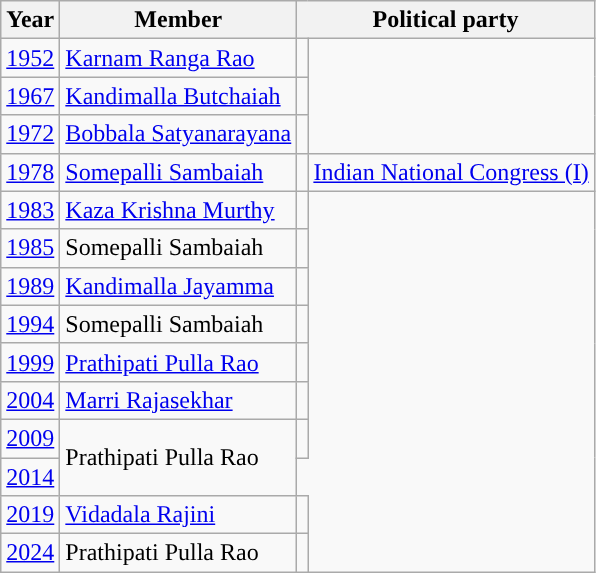<table class="wikitable sortable">
<tr>
<th>Year</th>
<th>Member</th>
<th colspan="2">Political party</th>
</tr>
<tr>
<td><a href='#'>1952</a></td>
<td><a href='#'>Karnam Ranga Rao</a></td>
<td></td>
</tr>
<tr>
<td><a href='#'>1967</a></td>
<td><a href='#'>Kandimalla Butchaiah</a></td>
<td></td>
</tr>
<tr>
<td><a href='#'>1972</a></td>
<td><a href='#'>Bobbala Satyanarayana</a></td>
<td></td>
</tr>
<tr>
<td><a href='#'>1978</a></td>
<td><a href='#'>Somepalli Sambaiah</a></td>
<td style="background-color: "></td>
<td><a href='#'>Indian National Congress (I)</a></td>
</tr>
<tr>
<td><a href='#'>1983</a></td>
<td><a href='#'>Kaza Krishna Murthy</a></td>
<td></td>
</tr>
<tr>
<td><a href='#'>1985</a></td>
<td>Somepalli Sambaiah</td>
<td></td>
</tr>
<tr>
<td><a href='#'>1989</a></td>
<td><a href='#'>Kandimalla Jayamma</a></td>
<td></td>
</tr>
<tr>
<td><a href='#'>1994</a></td>
<td>Somepalli Sambaiah</td>
<td></td>
</tr>
<tr>
<td><a href='#'>1999</a></td>
<td><a href='#'>Prathipati Pulla Rao</a></td>
<td></td>
</tr>
<tr>
<td><a href='#'>2004</a></td>
<td><a href='#'>Marri Rajasekhar</a></td>
<td></td>
</tr>
<tr>
<td><a href='#'>2009</a></td>
<td rowspan = 2>Prathipati Pulla Rao</td>
<td></td>
</tr>
<tr>
<td><a href='#'>2014</a></td>
</tr>
<tr>
<td><a href='#'>2019</a></td>
<td><a href='#'>Vidadala Rajini</a></td>
<td></td>
</tr>
<tr>
<td><a href='#'>2024</a></td>
<td>Prathipati Pulla Rao</td>
<td></td>
</tr>
</table>
